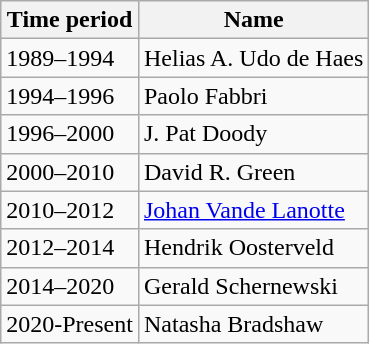<table class="wikitable">
<tr>
<th>Time period</th>
<th>Name</th>
</tr>
<tr>
<td>1989–1994</td>
<td>Helias A. Udo de Haes</td>
</tr>
<tr>
<td>1994–1996</td>
<td>Paolo Fabbri</td>
</tr>
<tr>
<td>1996–2000</td>
<td>J. Pat Doody</td>
</tr>
<tr>
<td>2000–2010</td>
<td>David R. Green</td>
</tr>
<tr>
<td>2010–2012</td>
<td><a href='#'>Johan Vande Lanotte</a></td>
</tr>
<tr>
<td>2012–2014</td>
<td>Hendrik Oosterveld</td>
</tr>
<tr>
<td>2014–2020</td>
<td>Gerald Schernewski</td>
</tr>
<tr>
<td>2020-Present</td>
<td>Natasha Bradshaw</td>
</tr>
</table>
